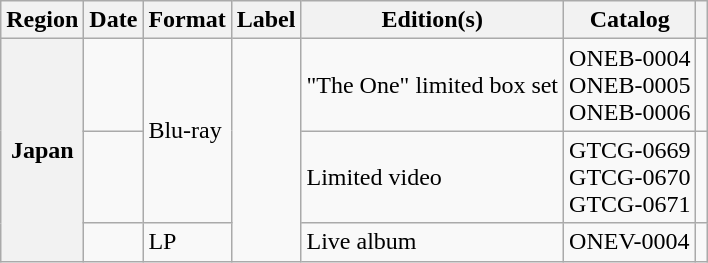<table class="wikitable plainrowheaders">
<tr>
<th scope="col">Region</th>
<th scope="col">Date</th>
<th scope="col">Format</th>
<th scope="col">Label</th>
<th scope="col">Edition(s)</th>
<th scope="col">Catalog</th>
<th scope="col"></th>
</tr>
<tr>
<th scope="row" rowspan="3">Japan</th>
<td></td>
<td rowspan="2">Blu-ray</td>
<td rowspan="3"></td>
<td>"The One" limited box set</td>
<td>ONEB-0004<br>ONEB-0005<br>ONEB-0006</td>
<td></td>
</tr>
<tr>
<td></td>
<td>Limited video</td>
<td>GTCG-0669<br>GTCG-0670<br>GTCG-0671</td>
<td></td>
</tr>
<tr>
<td></td>
<td>LP</td>
<td>Live album</td>
<td>ONEV-0004</td>
<td></td>
</tr>
</table>
